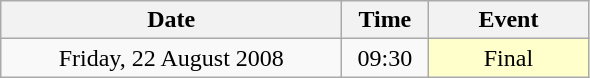<table class="wikitable" style="text-align:center;">
<tr>
<th width="220">Date</th>
<th width="50">Time</th>
<th width="100">Event</th>
</tr>
<tr>
<td>Friday, 22 August 2008</td>
<td>09:30</td>
<td bgcolor="ffffcc">Final</td>
</tr>
</table>
